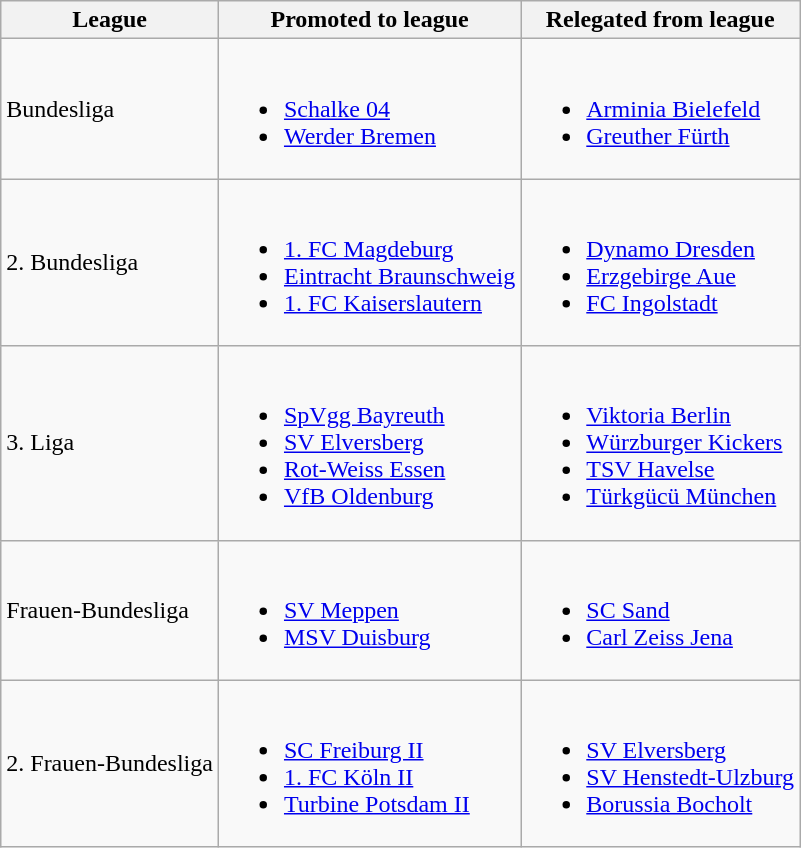<table class="wikitable">
<tr>
<th>League</th>
<th>Promoted to league</th>
<th>Relegated from league</th>
</tr>
<tr>
<td>Bundesliga</td>
<td><br><ul><li><a href='#'>Schalke 04</a></li><li><a href='#'>Werder Bremen</a></li></ul></td>
<td><br><ul><li><a href='#'>Arminia Bielefeld</a></li><li><a href='#'>Greuther Fürth</a></li></ul></td>
</tr>
<tr>
<td>2. Bundesliga</td>
<td><br><ul><li><a href='#'>1. FC Magdeburg</a></li><li><a href='#'>Eintracht Braunschweig</a></li><li><a href='#'>1. FC Kaiserslautern</a></li></ul></td>
<td><br><ul><li><a href='#'>Dynamo Dresden</a></li><li><a href='#'>Erzgebirge Aue</a></li><li><a href='#'>FC Ingolstadt</a></li></ul></td>
</tr>
<tr>
<td>3. Liga</td>
<td><br><ul><li><a href='#'>SpVgg Bayreuth</a></li><li><a href='#'>SV Elversberg</a></li><li><a href='#'>Rot-Weiss Essen</a></li><li><a href='#'>VfB Oldenburg</a></li></ul></td>
<td><br><ul><li><a href='#'>Viktoria Berlin</a></li><li><a href='#'>Würzburger Kickers</a></li><li><a href='#'>TSV Havelse</a></li><li><a href='#'>Türkgücü München</a></li></ul></td>
</tr>
<tr>
<td>Frauen-Bundesliga</td>
<td><br><ul><li><a href='#'>SV Meppen</a></li><li><a href='#'>MSV Duisburg</a></li></ul></td>
<td><br><ul><li><a href='#'>SC Sand</a></li><li><a href='#'>Carl Zeiss Jena</a></li></ul></td>
</tr>
<tr>
<td>2. Frauen-Bundesliga</td>
<td><br><ul><li><a href='#'>SC Freiburg II</a></li><li><a href='#'>1. FC Köln II</a></li><li><a href='#'>Turbine Potsdam II</a></li></ul></td>
<td><br><ul><li><a href='#'>SV Elversberg</a></li><li><a href='#'>SV Henstedt-Ulzburg</a></li><li><a href='#'>Borussia Bocholt</a></li></ul></td>
</tr>
</table>
